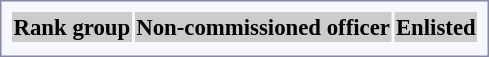<table style="border:1px solid #8888aa; background-color:#f7f8ff; padding:5px; font-size:95%; margin: 0px 12px 12px 0px;">
<tr style="background-color:#CCCCCC; text-align:center;">
<th>Rank group</th>
<th colspan=16>Non-commissioned officer</th>
<th colspan=20>Enlisted</th>
</tr>
<tr style="text-align:center;">
</tr>
</table>
